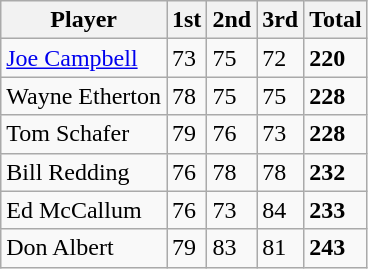<table class="wikitable">
<tr>
<th>Player</th>
<th>1st</th>
<th>2nd</th>
<th>3rd</th>
<th>Total</th>
</tr>
<tr>
<td><a href='#'>Joe Campbell</a></td>
<td>73</td>
<td>75</td>
<td>72</td>
<td><strong>220</strong></td>
</tr>
<tr>
<td>Wayne Etherton</td>
<td>78</td>
<td>75</td>
<td>75</td>
<td><strong>228</strong></td>
</tr>
<tr>
<td>Tom Schafer</td>
<td>79</td>
<td>76</td>
<td>73</td>
<td><strong>228</strong></td>
</tr>
<tr>
<td>Bill Redding</td>
<td>76</td>
<td>78</td>
<td>78</td>
<td><strong>232</strong></td>
</tr>
<tr>
<td>Ed McCallum</td>
<td>76</td>
<td>73</td>
<td>84</td>
<td><strong>233</strong></td>
</tr>
<tr>
<td>Don Albert</td>
<td>79</td>
<td>83</td>
<td>81</td>
<td><strong>243</strong></td>
</tr>
</table>
